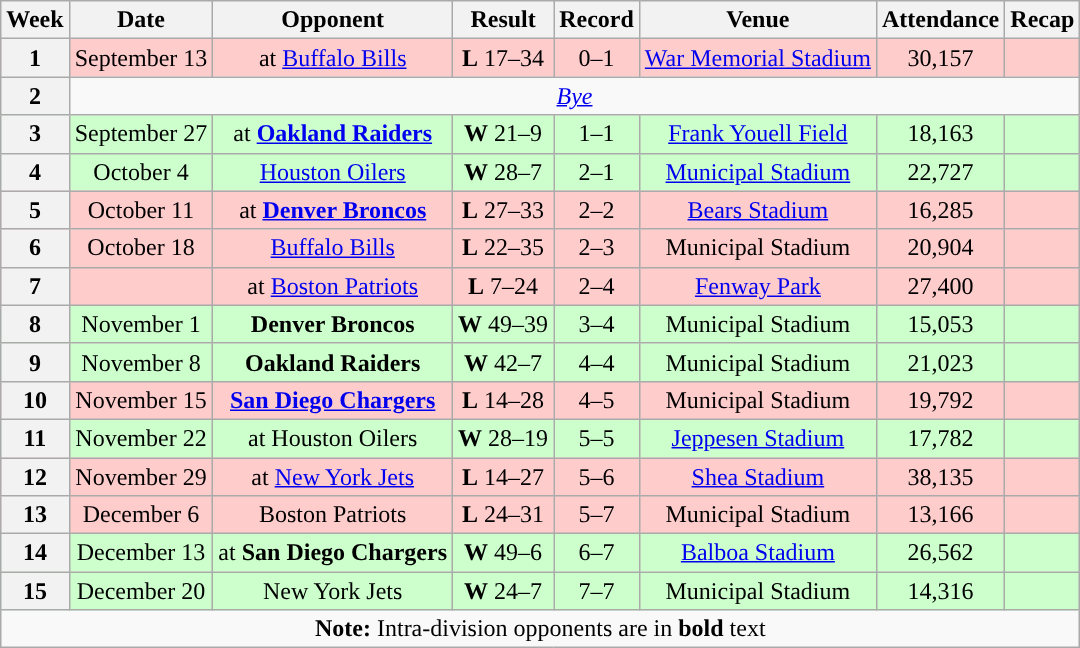<table class="wikitable" style="text-align:center">
<tr>
<th>Week</th>
<th>Date</th>
<th>Opponent</th>
<th>Result</th>
<th>Record</th>
<th>Venue</th>
<th>Attendance</th>
<th>Recap</th>
</tr>
<tr style="background:#fcc">
<th>1</th>
<td>September 13</td>
<td>at <a href='#'>Buffalo Bills</a></td>
<td><strong>L</strong> 17–34</td>
<td>0–1</td>
<td><a href='#'>War Memorial Stadium</a></td>
<td>30,157</td>
<td></td>
</tr>
<tr>
<th>2</th>
<td colspan="7"><em><a href='#'>Bye</a></em></td>
</tr>
<tr style="background:#cfc">
<th>3</th>
<td>September 27</td>
<td>at <strong><a href='#'>Oakland Raiders</a></strong></td>
<td><strong>W</strong> 21–9</td>
<td>1–1</td>
<td><a href='#'>Frank Youell Field</a></td>
<td>18,163</td>
<td></td>
</tr>
<tr style="background:#cfc">
<th>4</th>
<td>October 4</td>
<td><a href='#'>Houston Oilers</a></td>
<td><strong>W</strong> 28–7</td>
<td>2–1</td>
<td><a href='#'>Municipal Stadium</a></td>
<td>22,727</td>
<td></td>
</tr>
<tr style="background:#fcc">
<th>5</th>
<td>October 11</td>
<td>at <strong><a href='#'>Denver Broncos</a></strong></td>
<td><strong>L</strong> 27–33</td>
<td>2–2</td>
<td><a href='#'>Bears Stadium</a></td>
<td>16,285</td>
<td></td>
</tr>
<tr style="background:#fcc">
<th>6</th>
<td>October 18</td>
<td><a href='#'>Buffalo Bills</a></td>
<td><strong>L</strong> 22–35</td>
<td>2–3</td>
<td>Municipal Stadium</td>
<td>20,904</td>
<td></td>
</tr>
<tr style="background:#fcc">
<th>7</th>
<td></td>
<td>at <a href='#'>Boston Patriots</a></td>
<td><strong>L</strong> 7–24</td>
<td>2–4</td>
<td><a href='#'>Fenway Park</a></td>
<td>27,400</td>
<td></td>
</tr>
<tr style="background:#cfc">
<th>8</th>
<td>November 1</td>
<td><strong>Denver Broncos</strong></td>
<td><strong>W</strong> 49–39</td>
<td>3–4</td>
<td>Municipal Stadium</td>
<td>15,053</td>
<td></td>
</tr>
<tr style="background:#cfc">
<th>9</th>
<td>November 8</td>
<td><strong>Oakland Raiders</strong></td>
<td><strong>W</strong> 42–7</td>
<td>4–4</td>
<td>Municipal Stadium</td>
<td>21,023</td>
<td></td>
</tr>
<tr style="background:#fcc">
<th>10</th>
<td>November 15</td>
<td><strong><a href='#'>San Diego Chargers</a></strong></td>
<td><strong>L</strong> 14–28</td>
<td>4–5</td>
<td>Municipal Stadium</td>
<td>19,792</td>
<td></td>
</tr>
<tr style="background:#cfc">
<th>11</th>
<td>November 22</td>
<td>at Houston Oilers</td>
<td><strong>W</strong> 28–19</td>
<td>5–5</td>
<td><a href='#'>Jeppesen Stadium</a></td>
<td>17,782</td>
<td></td>
</tr>
<tr style="background:#fcc">
<th>12</th>
<td>November 29</td>
<td>at <a href='#'>New York Jets</a></td>
<td><strong>L</strong> 14–27</td>
<td>5–6</td>
<td><a href='#'>Shea Stadium</a></td>
<td>38,135</td>
<td></td>
</tr>
<tr style="background:#fcc">
<th>13</th>
<td>December 6</td>
<td>Boston Patriots</td>
<td><strong>L</strong> 24–31</td>
<td>5–7</td>
<td>Municipal Stadium</td>
<td>13,166</td>
<td></td>
</tr>
<tr style="background:#cfc">
<th>14</th>
<td>December 13</td>
<td>at <strong>San Diego Chargers</strong></td>
<td><strong>W</strong> 49–6</td>
<td>6–7</td>
<td><a href='#'>Balboa Stadium</a></td>
<td>26,562</td>
<td></td>
</tr>
<tr style="background:#cfc">
<th>15</th>
<td>December 20</td>
<td>New York Jets</td>
<td><strong>W</strong> 24–7</td>
<td>7–7</td>
<td>Municipal Stadium</td>
<td>14,316</td>
<td></td>
</tr>
<tr>
<td colspan="8"><strong>Note:</strong> Intra-division opponents are in <strong>bold</strong> text</td>
</tr>
</table>
